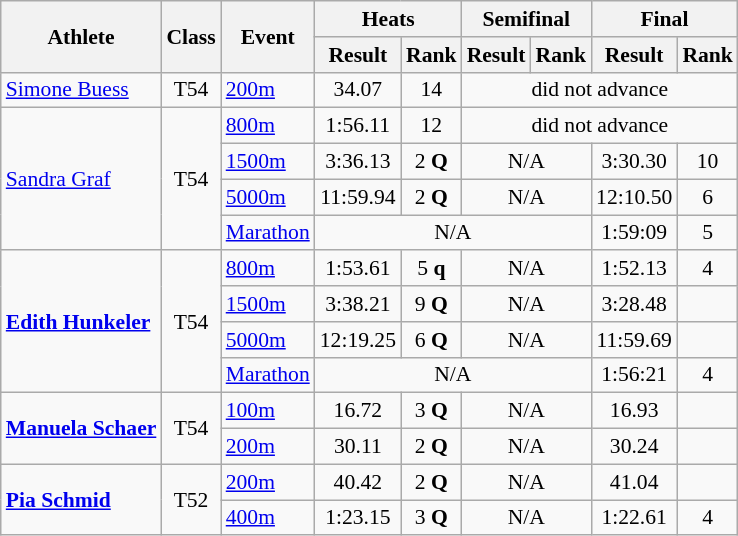<table class=wikitable style="font-size:90%">
<tr>
<th rowspan="2">Athlete</th>
<th rowspan="2">Class</th>
<th rowspan="2">Event</th>
<th colspan="2">Heats</th>
<th colspan="2">Semifinal</th>
<th colspan="2">Final</th>
</tr>
<tr>
<th>Result</th>
<th>Rank</th>
<th>Result</th>
<th>Rank</th>
<th>Result</th>
<th>Rank</th>
</tr>
<tr>
<td><a href='#'>Simone Buess</a></td>
<td style="text-align:center;">T54</td>
<td><a href='#'>200m</a></td>
<td style="text-align:center;">34.07</td>
<td style="text-align:center;">14</td>
<td style="text-align:center;" colspan="4">did not advance</td>
</tr>
<tr>
<td rowspan="4"><a href='#'>Sandra Graf</a></td>
<td rowspan="4" style="text-align:center;">T54</td>
<td><a href='#'>800m</a></td>
<td style="text-align:center;">1:56.11</td>
<td style="text-align:center;">12</td>
<td style="text-align:center;" colspan="4">did not advance</td>
</tr>
<tr>
<td><a href='#'>1500m</a></td>
<td style="text-align:center;">3:36.13</td>
<td style="text-align:center;">2 <strong>Q</strong></td>
<td style="text-align:center;" colspan="2">N/A</td>
<td style="text-align:center;">3:30.30</td>
<td style="text-align:center;">10</td>
</tr>
<tr>
<td><a href='#'>5000m</a></td>
<td style="text-align:center;">11:59.94</td>
<td style="text-align:center;">2 <strong>Q</strong></td>
<td style="text-align:center;" colspan="2">N/A</td>
<td style="text-align:center;">12:10.50</td>
<td style="text-align:center;">6</td>
</tr>
<tr>
<td><a href='#'>Marathon</a></td>
<td style="text-align:center;" colspan="4">N/A</td>
<td style="text-align:center;">1:59:09</td>
<td style="text-align:center;">5</td>
</tr>
<tr>
<td rowspan="4"><strong><a href='#'>Edith Hunkeler</a></strong></td>
<td rowspan="4" style="text-align:center;">T54</td>
<td><a href='#'>800m</a></td>
<td style="text-align:center;">1:53.61</td>
<td style="text-align:center;">5 <strong>q</strong></td>
<td style="text-align:center;" colspan="2">N/A</td>
<td style="text-align:center;">1:52.13</td>
<td style="text-align:center;">4</td>
</tr>
<tr>
<td><a href='#'>1500m</a></td>
<td style="text-align:center;">3:38.21</td>
<td style="text-align:center;">9 <strong>Q</strong></td>
<td style="text-align:center;" colspan="2">N/A</td>
<td style="text-align:center;">3:28.48</td>
<td style="text-align:center;"></td>
</tr>
<tr>
<td><a href='#'>5000m</a></td>
<td style="text-align:center;">12:19.25</td>
<td style="text-align:center;">6 <strong>Q</strong></td>
<td style="text-align:center;" colspan="2">N/A</td>
<td style="text-align:center;">11:59.69</td>
<td style="text-align:center;"></td>
</tr>
<tr>
<td><a href='#'>Marathon</a></td>
<td style="text-align:center;" colspan="4">N/A</td>
<td style="text-align:center;">1:56:21</td>
<td style="text-align:center;">4</td>
</tr>
<tr>
<td rowspan="2"><strong><a href='#'>Manuela Schaer</a></strong></td>
<td rowspan="2" style="text-align:center;">T54</td>
<td><a href='#'>100m</a></td>
<td style="text-align:center;">16.72</td>
<td style="text-align:center;">3 <strong>Q</strong></td>
<td style="text-align:center;" colspan="2">N/A</td>
<td style="text-align:center;">16.93</td>
<td style="text-align:center;"></td>
</tr>
<tr>
<td><a href='#'>200m</a></td>
<td style="text-align:center;">30.11</td>
<td style="text-align:center;">2 <strong>Q</strong></td>
<td style="text-align:center;" colspan="2">N/A</td>
<td style="text-align:center;">30.24</td>
<td style="text-align:center;"></td>
</tr>
<tr>
<td rowspan="2"><strong><a href='#'>Pia Schmid</a></strong></td>
<td rowspan="2" style="text-align:center;">T52</td>
<td><a href='#'>200m</a></td>
<td style="text-align:center;">40.42</td>
<td style="text-align:center;">2 <strong>Q</strong></td>
<td style="text-align:center;" colspan="2">N/A</td>
<td style="text-align:center;">41.04</td>
<td style="text-align:center;"></td>
</tr>
<tr>
<td><a href='#'>400m</a></td>
<td style="text-align:center;">1:23.15</td>
<td style="text-align:center;">3 <strong>Q</strong></td>
<td style="text-align:center;" colspan="2">N/A</td>
<td style="text-align:center;">1:22.61</td>
<td style="text-align:center;">4</td>
</tr>
</table>
